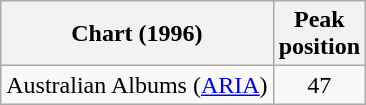<table class="wikitable">
<tr>
<th align="left">Chart (1996)</th>
<th align="left">Peak<br>position</th>
</tr>
<tr>
<td align="left">Australian Albums (<a href='#'>ARIA</a>)</td>
<td style="text-align:center;">47</td>
</tr>
</table>
